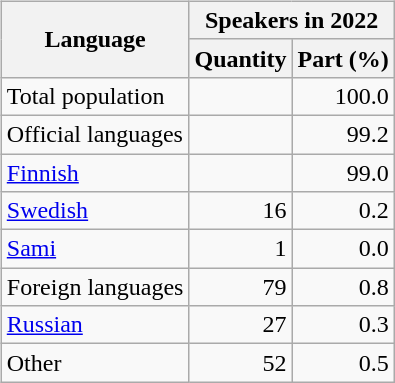<table>
<tr>
<td valign="top"><br><table class="wikitable sortable numbertable" | style="text-align:right;">
<tr>
<th rowspan=2>Language</th>
<th colspan=2>Speakers in 2022</th>
</tr>
<tr>
<th>Quantity</th>
<th>Part (%)</th>
</tr>
<tr>
<td style="text-align:left;">Total population</td>
<td></td>
<td>100.0</td>
</tr>
<tr>
<td style="text-align:left;">Official languages</td>
<td></td>
<td>99.2</td>
</tr>
<tr>
<td style="text-align:left;"><a href='#'>Finnish</a></td>
<td></td>
<td>99.0</td>
</tr>
<tr>
<td style="text-align:left;"><a href='#'>Swedish</a></td>
<td>16</td>
<td>0.2</td>
</tr>
<tr>
<td style="text-align:left;"><a href='#'>Sami</a></td>
<td>1</td>
<td>0.0</td>
</tr>
<tr>
<td style="text-align:left;">Foreign languages</td>
<td>79</td>
<td>0.8</td>
</tr>
<tr>
<td style="text-align:left;"><a href='#'>Russian</a></td>
<td>27</td>
<td>0.3</td>
</tr>
<tr>
<td style="text-align:left;">Other</td>
<td>52</td>
<td>0.5</td>
</tr>
</table>
</td>
<td valign="top"><br><table>
<tr>
<td valign="top"><br></td>
</tr>
</table>
</td>
</tr>
</table>
